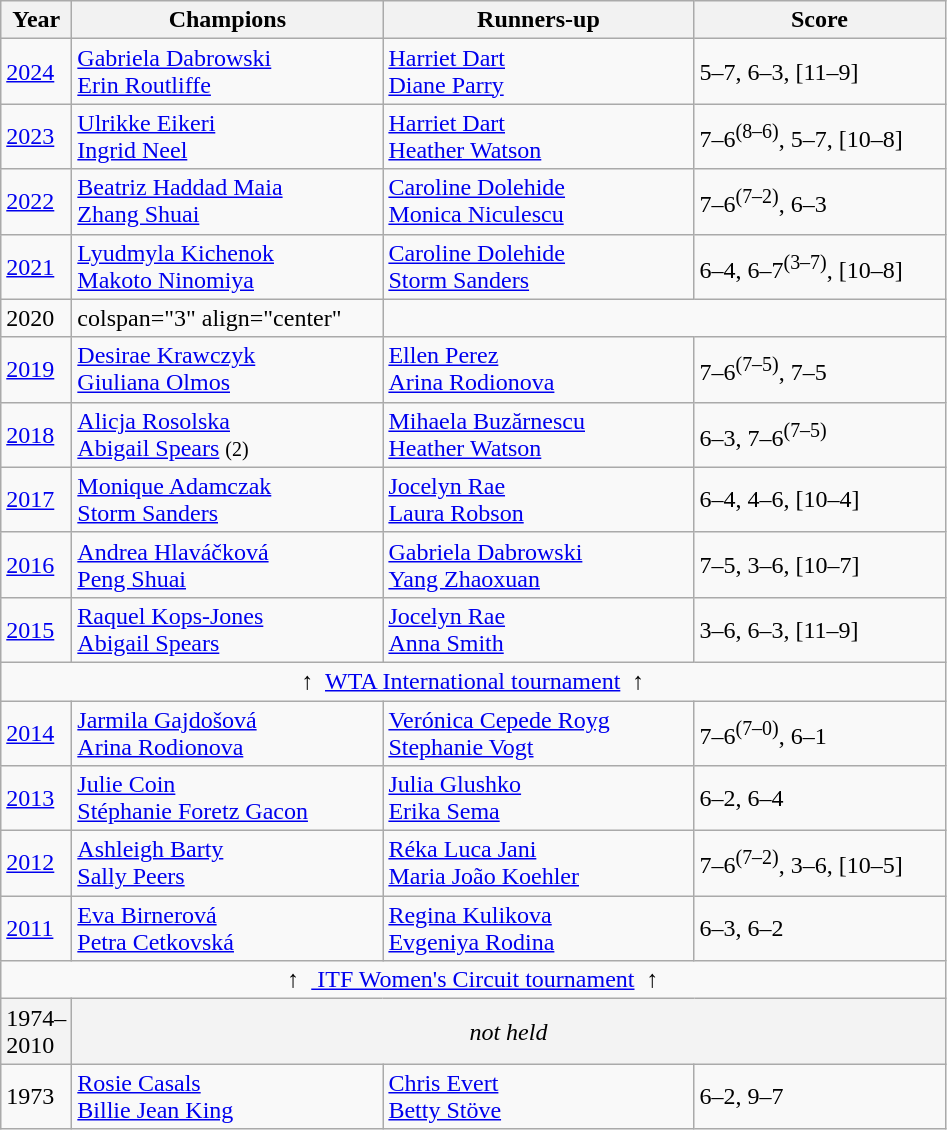<table class="wikitable">
<tr>
<th style="width:40px">Year</th>
<th style="width:200px">Champions</th>
<th style="width:200px">Runners-up</th>
<th style="width:160px" class="unsortable">Score</th>
</tr>
<tr>
<td><a href='#'>2024</a></td>
<td> <a href='#'>Gabriela Dabrowski</a> <br>  <a href='#'>Erin Routliffe</a></td>
<td> <a href='#'>Harriet Dart</a> <br> <a href='#'>Diane Parry</a></td>
<td>5–7, 6–3, [11–9]</td>
</tr>
<tr>
<td><a href='#'>2023</a></td>
<td> <a href='#'>Ulrikke Eikeri</a> <br>  <a href='#'>Ingrid Neel</a></td>
<td> <a href='#'>Harriet Dart</a> <br>  <a href='#'>Heather Watson</a></td>
<td>7–6<sup>(8–6)</sup>, 5–7, [10–8]</td>
</tr>
<tr>
<td><a href='#'>2022</a></td>
<td> <a href='#'>Beatriz Haddad Maia</a> <br>  <a href='#'>Zhang Shuai</a></td>
<td> <a href='#'>Caroline Dolehide</a> <br>  <a href='#'>Monica Niculescu</a></td>
<td>7–6<sup>(7–2)</sup>, 6–3</td>
</tr>
<tr>
<td><a href='#'>2021</a></td>
<td> <a href='#'>Lyudmyla Kichenok</a> <br>  <a href='#'>Makoto Ninomiya</a></td>
<td> <a href='#'>Caroline Dolehide</a> <br>  <a href='#'>Storm Sanders</a></td>
<td>6–4, 6–7<sup>(3–7)</sup>, [10–8]</td>
</tr>
<tr>
<td>2020</td>
<td>colspan="3" align="center" </td>
</tr>
<tr>
<td><a href='#'>2019</a></td>
<td> <a href='#'>Desirae Krawczyk</a> <br>  <a href='#'>Giuliana Olmos</a></td>
<td> <a href='#'>Ellen Perez</a> <br>  <a href='#'>Arina Rodionova</a></td>
<td>7–6<sup>(7–5)</sup>, 7–5</td>
</tr>
<tr>
<td><a href='#'>2018</a></td>
<td> <a href='#'>Alicja Rosolska</a> <br>  <a href='#'>Abigail Spears</a> <small>(2)</small></td>
<td> <a href='#'>Mihaela Buzărnescu</a> <br>  <a href='#'>Heather Watson</a></td>
<td>6–3, 7–6<sup>(7–5)</sup></td>
</tr>
<tr>
<td><a href='#'>2017</a></td>
<td> <a href='#'>Monique Adamczak</a> <br>  <a href='#'>Storm Sanders</a></td>
<td> <a href='#'>Jocelyn Rae</a> <br>  <a href='#'>Laura Robson</a></td>
<td>6–4, 4–6, [10–4]</td>
</tr>
<tr>
<td><a href='#'>2016</a></td>
<td> <a href='#'>Andrea Hlaváčková</a> <br>  <a href='#'>Peng Shuai</a></td>
<td> <a href='#'>Gabriela Dabrowski</a> <br>  <a href='#'>Yang Zhaoxuan</a></td>
<td>7–5, 3–6, [10–7]</td>
</tr>
<tr>
<td><a href='#'>2015</a></td>
<td> <a href='#'>Raquel Kops-Jones</a> <br>  <a href='#'>Abigail Spears</a></td>
<td> <a href='#'>Jocelyn Rae</a> <br>  <a href='#'>Anna Smith</a></td>
<td>3–6, 6–3, [11–9]</td>
</tr>
<tr>
<td colspan="4" align="center">↑  <a href='#'>WTA International tournament</a>  ↑</td>
</tr>
<tr>
<td><a href='#'>2014</a></td>
<td> <a href='#'>Jarmila Gajdošová</a> <br>  <a href='#'>Arina Rodionova</a></td>
<td> <a href='#'>Verónica Cepede Royg</a> <br>  <a href='#'>Stephanie Vogt</a></td>
<td>7–6<sup>(7–0)</sup>, 6–1</td>
</tr>
<tr>
<td><a href='#'>2013</a></td>
<td> <a href='#'>Julie Coin</a> <br>  <a href='#'>Stéphanie Foretz Gacon</a></td>
<td> <a href='#'>Julia Glushko</a> <br>  <a href='#'>Erika Sema</a></td>
<td>6–2, 6–4</td>
</tr>
<tr>
<td><a href='#'>2012</a></td>
<td> <a href='#'>Ashleigh Barty</a> <br>  <a href='#'>Sally Peers</a></td>
<td> <a href='#'>Réka Luca Jani</a> <br>  <a href='#'>Maria João Koehler</a></td>
<td>7–6<sup>(7–2)</sup>, 3–6, [10–5]</td>
</tr>
<tr>
<td><a href='#'>2011</a></td>
<td> <a href='#'>Eva Birnerová</a> <br>  <a href='#'>Petra Cetkovská</a></td>
<td> <a href='#'>Regina Kulikova</a> <br>  <a href='#'>Evgeniya Rodina</a></td>
<td>6–3, 6–2</td>
</tr>
<tr>
<td colspan="4" align="center">↑  <a href='#'> ITF Women's Circuit tournament</a>  ↑</td>
</tr>
<tr>
<td style="background:#f3f3f3">1974–2010</td>
<td colspan=3 align=center style="background:#f3f3f3"><em>not held</em></td>
</tr>
<tr>
<td>1973</td>
<td> <a href='#'>Rosie Casals</a> <br>  <a href='#'>Billie Jean King</a></td>
<td> <a href='#'>Chris Evert</a> <br>  <a href='#'>Betty Stöve</a></td>
<td>6–2, 9–7</td>
</tr>
</table>
